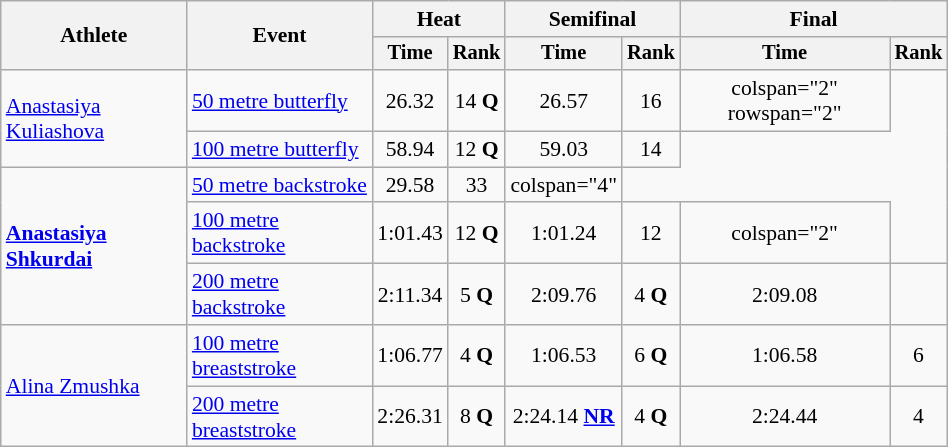<table class="wikitable" style="text-align:center; font-size:90%; width:50%;">
<tr>
<th rowspan="2">Athlete</th>
<th rowspan="2">Event</th>
<th colspan="2">Heat</th>
<th colspan="2">Semifinal</th>
<th colspan="2">Final</th>
</tr>
<tr style="font-size:95%">
<th>Time</th>
<th>Rank</th>
<th>Time</th>
<th>Rank</th>
<th>Time</th>
<th>Rank</th>
</tr>
<tr align=center>
<td align=left rowspan="2"><a href='#'>Anastasiya Kuliashova</a></td>
<td align=left><a href='#'>50 metre butterfly</a></td>
<td>26.32</td>
<td>14 <strong>Q</strong></td>
<td>26.57</td>
<td>16</td>
<td>colspan="2" rowspan="2" </td>
</tr>
<tr align=center>
<td align=left><a href='#'>100 metre butterfly</a></td>
<td>58.94</td>
<td>12 <strong>Q</strong></td>
<td>59.03</td>
<td>14</td>
</tr>
<tr align=center>
<td align=left rowspan="3"><strong><a href='#'>Anastasiya Shkurdai</a></strong></td>
<td align=left><a href='#'>50 metre backstroke</a></td>
<td>29.58</td>
<td>33</td>
<td>colspan="4" </td>
</tr>
<tr align=center>
<td align=left><a href='#'>100 metre backstroke</a></td>
<td>1:01.43</td>
<td>12 <strong>Q</strong></td>
<td>1:01.24</td>
<td>12</td>
<td>colspan="2" </td>
</tr>
<tr align=center>
<td align=left><a href='#'>200 metre backstroke</a></td>
<td>2:11.34</td>
<td>5 <strong>Q</strong></td>
<td>2:09.76</td>
<td>4 <strong>Q</strong></td>
<td>2:09.08</td>
<td></td>
</tr>
<tr align=center>
<td align=left rowspan="2"><a href='#'>Alina Zmushka</a></td>
<td align=left><a href='#'>100 metre breaststroke</a></td>
<td>1:06.77</td>
<td>4 <strong>Q</strong></td>
<td>1:06.53</td>
<td>6 <strong>Q</strong></td>
<td>1:06.58</td>
<td>6</td>
</tr>
<tr align=center>
<td align=left><a href='#'>200 metre breaststroke</a></td>
<td>2:26.31</td>
<td>8 <strong>Q</strong></td>
<td>2:24.14 <strong><a href='#'>NR</a></strong></td>
<td>4 <strong>Q</strong></td>
<td>2:24.44</td>
<td>4</td>
</tr>
</table>
